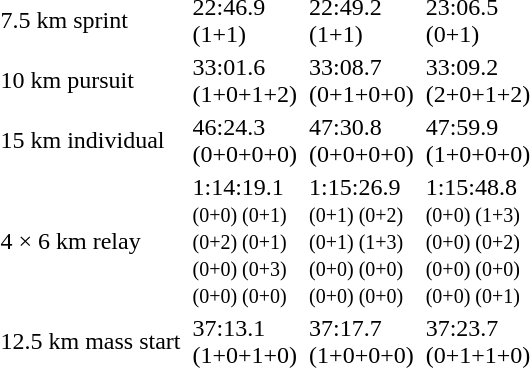<table>
<tr>
<td>7.5 km sprint<br></td>
<td></td>
<td>22:46.9<br>(1+1)</td>
<td></td>
<td>22:49.2<br>(1+1)</td>
<td></td>
<td>23:06.5<br>(0+1)</td>
</tr>
<tr>
<td>10 km pursuit<br></td>
<td></td>
<td>33:01.6<br>(1+0+1+2)</td>
<td></td>
<td>33:08.7<br>(0+1+0+0)</td>
<td></td>
<td>33:09.2<br>(2+0+1+2)</td>
</tr>
<tr>
<td>15 km individual<br></td>
<td></td>
<td>46:24.3<br>(0+0+0+0)</td>
<td></td>
<td>47:30.8<br>(0+0+0+0)</td>
<td></td>
<td>47:59.9<br>(1+0+0+0)</td>
</tr>
<tr>
<td>4 × 6 km relay<br></td>
<td></td>
<td>1:14:19.1<br><small>(0+0) (0+1)<br>(0+2) (0+1)<br>(0+0) (0+3)<br>(0+0) (0+0)</small></td>
<td></td>
<td>1:15:26.9<br><small>(0+1) (0+2)<br>(0+1) (1+3)<br>(0+0) (0+0)<br>(0+0) (0+0)</small></td>
<td></td>
<td>1:15:48.8<br><small>(0+0) (1+3)<br>(0+0) (0+2)<br>(0+0) (0+0)<br>(0+0) (0+1)</small></td>
</tr>
<tr>
<td>12.5 km mass start<br></td>
<td></td>
<td>37:13.1<br>(1+0+1+0)</td>
<td></td>
<td>37:17.7<br>(1+0+0+0)</td>
<td></td>
<td>37:23.7<br>(0+1+1+0)</td>
</tr>
</table>
